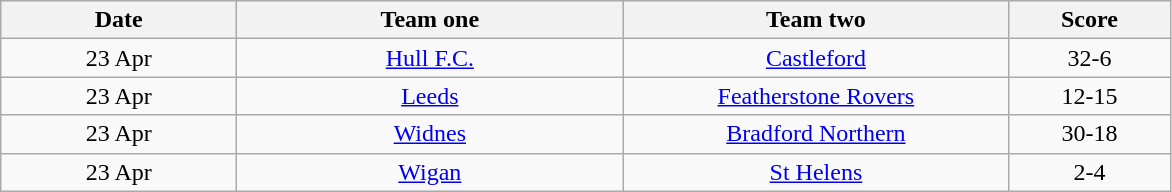<table class="wikitable" style="text-align: center">
<tr>
<th width=150>Date</th>
<th width=250>Team one</th>
<th width=250>Team two</th>
<th width=100>Score</th>
</tr>
<tr>
<td>23 Apr</td>
<td><a href='#'>Hull F.C.</a></td>
<td><a href='#'>Castleford</a></td>
<td>32-6</td>
</tr>
<tr>
<td>23 Apr</td>
<td><a href='#'>Leeds</a></td>
<td><a href='#'>Featherstone Rovers</a></td>
<td>12-15</td>
</tr>
<tr>
<td>23 Apr</td>
<td><a href='#'>Widnes</a></td>
<td><a href='#'>Bradford Northern</a></td>
<td>30-18</td>
</tr>
<tr>
<td>23 Apr</td>
<td><a href='#'>Wigan</a></td>
<td><a href='#'>St Helens</a></td>
<td>2-4</td>
</tr>
</table>
